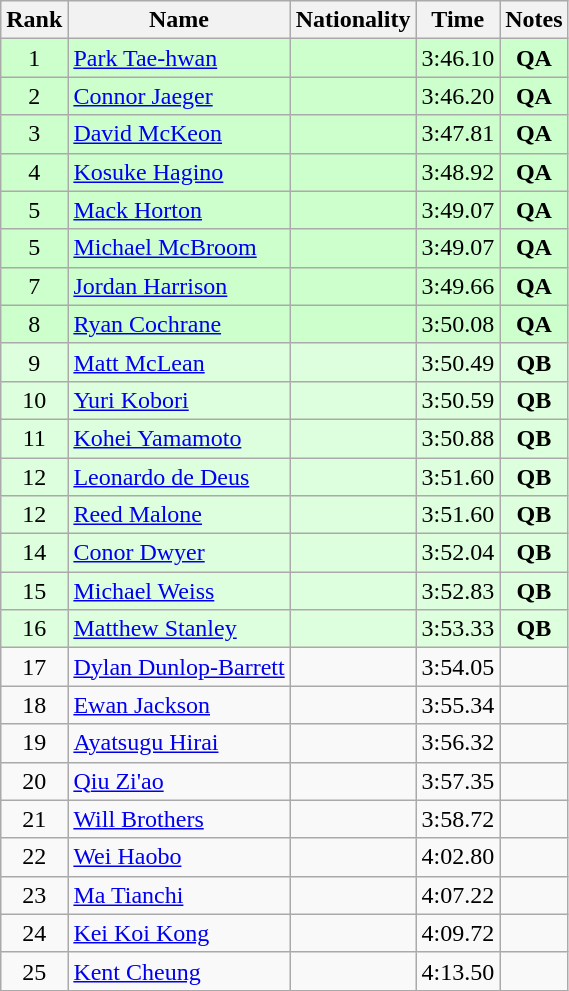<table class="wikitable sortable" style="text-align:center">
<tr>
<th>Rank</th>
<th>Name</th>
<th>Nationality</th>
<th>Time</th>
<th>Notes</th>
</tr>
<tr bgcolor=ccffcc>
<td>1</td>
<td align=left><a href='#'>Park Tae-hwan</a></td>
<td align=left></td>
<td>3:46.10</td>
<td><strong>QA</strong></td>
</tr>
<tr bgcolor=ccffcc>
<td>2</td>
<td align=left><a href='#'>Connor Jaeger</a></td>
<td align=left></td>
<td>3:46.20</td>
<td><strong>QA</strong></td>
</tr>
<tr bgcolor=ccffcc>
<td>3</td>
<td align=left><a href='#'>David McKeon</a></td>
<td align=left></td>
<td>3:47.81</td>
<td><strong>QA</strong></td>
</tr>
<tr bgcolor=ccffcc>
<td>4</td>
<td align=left><a href='#'>Kosuke Hagino</a></td>
<td align=left></td>
<td>3:48.92</td>
<td><strong>QA</strong></td>
</tr>
<tr bgcolor=ccffcc>
<td>5</td>
<td align=left><a href='#'>Mack Horton</a></td>
<td align=left></td>
<td>3:49.07</td>
<td><strong>QA</strong></td>
</tr>
<tr bgcolor=ccffcc>
<td>5</td>
<td align=left><a href='#'>Michael McBroom</a></td>
<td align=left></td>
<td>3:49.07</td>
<td><strong>QA</strong></td>
</tr>
<tr bgcolor=ccffcc>
<td>7</td>
<td align=left><a href='#'>Jordan Harrison</a></td>
<td align=left></td>
<td>3:49.66</td>
<td><strong>QA</strong></td>
</tr>
<tr bgcolor=ccffcc>
<td>8</td>
<td align=left><a href='#'>Ryan Cochrane</a></td>
<td align=left></td>
<td>3:50.08</td>
<td><strong>QA</strong></td>
</tr>
<tr bgcolor=ddffdd>
<td>9</td>
<td align=left><a href='#'>Matt McLean</a></td>
<td align=left></td>
<td>3:50.49</td>
<td><strong>QB</strong></td>
</tr>
<tr bgcolor=ddffdd>
<td>10</td>
<td align=left><a href='#'>Yuri Kobori</a></td>
<td align=left></td>
<td>3:50.59</td>
<td><strong>QB</strong></td>
</tr>
<tr bgcolor=ddffdd>
<td>11</td>
<td align=left><a href='#'>Kohei Yamamoto</a></td>
<td align=left></td>
<td>3:50.88</td>
<td><strong>QB</strong></td>
</tr>
<tr bgcolor=ddffdd>
<td>12</td>
<td align=left><a href='#'>Leonardo de Deus</a></td>
<td align=left></td>
<td>3:51.60</td>
<td><strong>QB</strong></td>
</tr>
<tr bgcolor=ddffdd>
<td>12</td>
<td align=left><a href='#'>Reed Malone</a></td>
<td align=left></td>
<td>3:51.60</td>
<td><strong>QB</strong></td>
</tr>
<tr bgcolor=ddffdd>
<td>14</td>
<td align=left><a href='#'>Conor Dwyer</a></td>
<td align=left></td>
<td>3:52.04</td>
<td><strong>QB</strong></td>
</tr>
<tr bgcolor=ddffdd>
<td>15</td>
<td align=left><a href='#'>Michael Weiss</a></td>
<td align=left></td>
<td>3:52.83</td>
<td><strong>QB</strong></td>
</tr>
<tr bgcolor=ddffdd>
<td>16</td>
<td align=left><a href='#'>Matthew Stanley</a></td>
<td align=left></td>
<td>3:53.33</td>
<td><strong>QB</strong></td>
</tr>
<tr>
<td>17</td>
<td align=left><a href='#'>Dylan Dunlop-Barrett</a></td>
<td align=left></td>
<td>3:54.05</td>
<td></td>
</tr>
<tr>
<td>18</td>
<td align=left><a href='#'>Ewan Jackson</a></td>
<td align=left></td>
<td>3:55.34</td>
<td></td>
</tr>
<tr>
<td>19</td>
<td align=left><a href='#'>Ayatsugu Hirai</a></td>
<td align=left></td>
<td>3:56.32</td>
<td></td>
</tr>
<tr>
<td>20</td>
<td align=left><a href='#'>Qiu Zi'ao</a></td>
<td align=left></td>
<td>3:57.35</td>
<td></td>
</tr>
<tr>
<td>21</td>
<td align=left><a href='#'>Will Brothers</a></td>
<td align=left></td>
<td>3:58.72</td>
<td></td>
</tr>
<tr>
<td>22</td>
<td align=left><a href='#'>Wei Haobo</a></td>
<td align=left></td>
<td>4:02.80</td>
<td></td>
</tr>
<tr>
<td>23</td>
<td align=left><a href='#'>Ma Tianchi</a></td>
<td align=left></td>
<td>4:07.22</td>
<td></td>
</tr>
<tr>
<td>24</td>
<td align=left><a href='#'>Kei Koi Kong</a></td>
<td align=left></td>
<td>4:09.72</td>
<td></td>
</tr>
<tr>
<td>25</td>
<td align=left><a href='#'>Kent Cheung</a></td>
<td align=left></td>
<td>4:13.50</td>
<td></td>
</tr>
</table>
